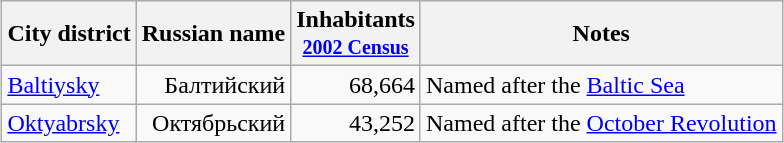<table class="wikitable sortable" style="margin:auto;">
<tr>
<th>City district<br></th>
<th>Russian name</th>
<th>Inhabitants<br><small><a href='#'>2002 Census</a></small></th>
<th class="unsortable">Notes</th>
</tr>
<tr>
<td><a href='#'>Baltiysky</a></td>
<td style="text-align:right;">Балтийский</td>
<td style="text-align:right;">68,664</td>
<td>Named after the <a href='#'>Baltic Sea</a></td>
</tr>
<tr>
<td><a href='#'>Oktyabrsky</a></td>
<td style="text-align:right;">Октябрьский</td>
<td style="text-align:right;">43,252</td>
<td>Named after the <a href='#'>October Revolution</a></td>
</tr>
</table>
